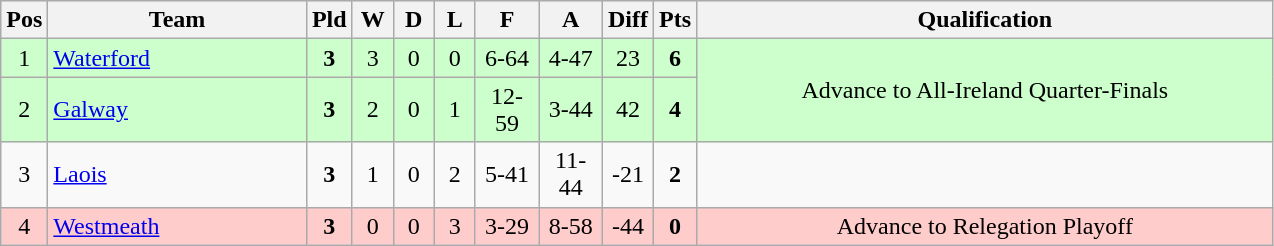<table class="wikitable">
<tr align=center bgcolor=#efefef>
<th>Pos</th>
<th width=165>Team</th>
<th width=20>Pld</th>
<th width=20>W</th>
<th width=20>D</th>
<th width=20>L</th>
<th width=35>F</th>
<th width=35>A</th>
<th width=20>Diff</th>
<th width=20>Pts</th>
<th width=377>Qualification</th>
</tr>
<tr align=center style="background:#ccffcc;">
<td>1</td>
<td style="text-align:left;"> <a href='#'>Waterford</a></td>
<td><strong>3</strong></td>
<td>3</td>
<td>0</td>
<td>0</td>
<td>6-64</td>
<td>4-47</td>
<td>23</td>
<td><strong>6</strong></td>
<td rowspan=2>Advance to All-Ireland Quarter-Finals</td>
</tr>
<tr align=center style="background:#ccffcc;">
<td>2</td>
<td style="text-align:left;"> <a href='#'>Galway</a></td>
<td><strong>3</strong></td>
<td>2</td>
<td>0</td>
<td>1</td>
<td>12-59</td>
<td>3-44</td>
<td>42</td>
<td><strong>4</strong></td>
</tr>
<tr align=center>
<td>3</td>
<td style="text-align:left;"> <a href='#'>Laois</a></td>
<td><strong>3</strong></td>
<td>1</td>
<td>0</td>
<td>2</td>
<td>5-41</td>
<td>11-44</td>
<td>-21</td>
<td><strong>2</strong></td>
<td></td>
</tr>
<tr align=center style="background:#ffcccc;">
<td>4</td>
<td style="text-align:left;"> <a href='#'>Westmeath</a></td>
<td><strong>3</strong></td>
<td>0</td>
<td>0</td>
<td>3</td>
<td>3-29</td>
<td>8-58</td>
<td>-44</td>
<td><strong>0</strong></td>
<td>Advance to Relegation Playoff</td>
</tr>
</table>
